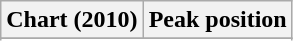<table class="wikitable sortable" border="1">
<tr>
<th>Chart (2010)</th>
<th>Peak position</th>
</tr>
<tr>
</tr>
<tr>
</tr>
</table>
